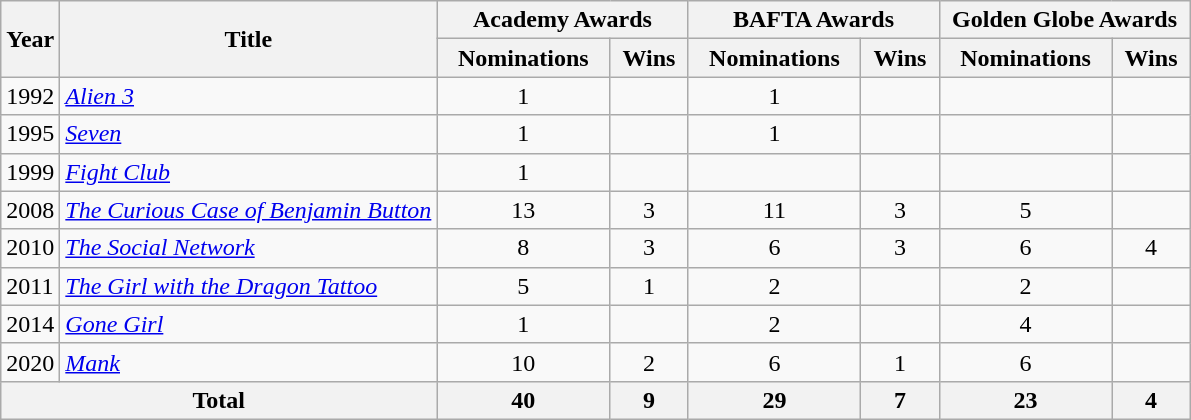<table class="wikitable">
<tr>
<th rowspan="2">Year</th>
<th rowspan="2">Title</th>
<th colspan="2" style="text-align:center;" width=160>Academy Awards</th>
<th colspan="2" style="text-align:center;" width=160>BAFTA Awards</th>
<th colspan="2" style="text-align:center;" width=160>Golden Globe Awards</th>
</tr>
<tr>
<th>Nominations</th>
<th>Wins</th>
<th>Nominations</th>
<th>Wins</th>
<th>Nominations</th>
<th>Wins</th>
</tr>
<tr>
<td>1992</td>
<td><em><a href='#'>Alien 3</a></em></td>
<td align=center>1</td>
<td></td>
<td align=center>1</td>
<td></td>
<td></td>
<td></td>
</tr>
<tr>
<td>1995</td>
<td><em><a href='#'>Seven</a></em></td>
<td align=center>1</td>
<td></td>
<td align=center>1</td>
<td></td>
<td></td>
<td></td>
</tr>
<tr>
<td>1999</td>
<td><em><a href='#'>Fight Club</a></em></td>
<td align=center>1</td>
<td></td>
<td></td>
<td></td>
<td></td>
<td></td>
</tr>
<tr>
<td>2008</td>
<td><em><a href='#'>The Curious Case of Benjamin Button</a></em></td>
<td align=center>13</td>
<td align=center>3</td>
<td align=center>11</td>
<td align=center>3</td>
<td align=center>5</td>
<td></td>
</tr>
<tr>
<td>2010</td>
<td><em><a href='#'>The Social Network</a></em></td>
<td align=center>8</td>
<td align=center>3</td>
<td align=center>6</td>
<td align=center>3</td>
<td align=center>6</td>
<td align=center>4</td>
</tr>
<tr>
<td>2011</td>
<td><em><a href='#'>The Girl with the Dragon Tattoo</a></em></td>
<td align=center>5</td>
<td align=center>1</td>
<td align=center>2</td>
<td></td>
<td align=center>2</td>
<td></td>
</tr>
<tr>
<td>2014</td>
<td><em><a href='#'>Gone Girl</a></em></td>
<td align=center>1</td>
<td></td>
<td align=center>2</td>
<td></td>
<td align=center>4</td>
<td></td>
</tr>
<tr>
<td>2020</td>
<td><em><a href='#'>Mank</a></em></td>
<td align=center>10</td>
<td align=center>2</td>
<td align=center>6</td>
<td align=center>1</td>
<td align=center>6</td>
<td></td>
</tr>
<tr>
<th colspan="2">Total</th>
<th align=center>40</th>
<th align=center>9</th>
<th align=center>29</th>
<th align=center>7</th>
<th align=center>23</th>
<th align=center>4</th>
</tr>
</table>
